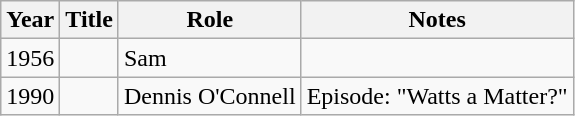<table class="wikitable sortable plainrowheaders">
<tr>
<th scope="col">Year</th>
<th scope="col">Title</th>
<th scope="col">Role</th>
<th scope="col" class="sortable">Notes</th>
</tr>
<tr>
<td>1956</td>
<td><em></em></td>
<td>Sam</td>
<td></td>
</tr>
<tr>
<td>1990</td>
<td><em></em></td>
<td>Dennis O'Connell</td>
<td>Episode: "Watts a Matter?"</td>
</tr>
</table>
